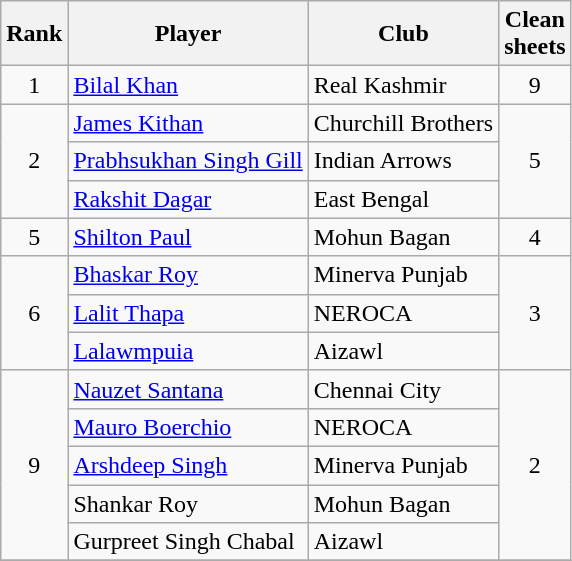<table class="wikitable" style="text-align:center">
<tr>
<th>Rank</th>
<th>Player</th>
<th>Club</th>
<th>Clean<br>sheets</th>
</tr>
<tr>
<td rowspan="1">1</td>
<td align="left"> <a href='#'>Bilal Khan</a></td>
<td align="left">Real Kashmir</td>
<td rowspan="1">9</td>
</tr>
<tr>
<td rowspan="3">2</td>
<td align="left"> <a href='#'>James Kithan</a></td>
<td align="left">Churchill Brothers</td>
<td rowspan="3">5</td>
</tr>
<tr>
<td align="left"> <a href='#'>Prabhsukhan Singh Gill</a></td>
<td align="left">Indian Arrows</td>
</tr>
<tr>
<td align="left"> <a href='#'>Rakshit Dagar</a></td>
<td align="left">East Bengal</td>
</tr>
<tr>
<td rowspan="1">5</td>
<td align="left"> <a href='#'>Shilton Paul</a></td>
<td align="left">Mohun Bagan</td>
<td rowspan="1">4</td>
</tr>
<tr>
<td rowspan="3">6</td>
<td align="left"> <a href='#'>Bhaskar Roy</a></td>
<td align="left">Minerva Punjab</td>
<td rowspan="3">3</td>
</tr>
<tr>
<td align="left"> <a href='#'>Lalit Thapa</a></td>
<td align="left">NEROCA</td>
</tr>
<tr>
<td align="left"> <a href='#'>Lalawmpuia</a></td>
<td align="left">Aizawl</td>
</tr>
<tr>
<td rowspan="5">9</td>
<td align="left"> <a href='#'>Nauzet Santana</a></td>
<td align="left">Chennai City</td>
<td rowspan="5">2</td>
</tr>
<tr>
<td align="left"> <a href='#'>Mauro Boerchio</a></td>
<td align="left">NEROCA</td>
</tr>
<tr>
<td align="left"> <a href='#'>Arshdeep Singh</a></td>
<td align="left">Minerva Punjab</td>
</tr>
<tr>
<td align="left"> Shankar Roy</td>
<td align="left">Mohun Bagan</td>
</tr>
<tr>
<td align="left"> Gurpreet Singh Chabal</td>
<td align="left">Aizawl</td>
</tr>
<tr>
</tr>
</table>
